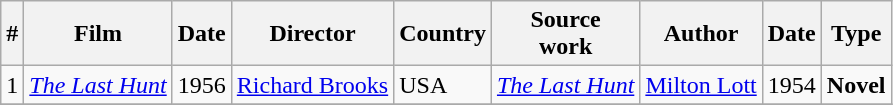<table class="wikitable">
<tr>
<th>#</th>
<th>Film</th>
<th>Date</th>
<th>Director</th>
<th>Country</th>
<th>Source<br>work</th>
<th>Author</th>
<th>Date</th>
<th>Type</th>
</tr>
<tr>
<td>1</td>
<td><em><a href='#'>The Last Hunt</a></em></td>
<td>1956</td>
<td><a href='#'>Richard Brooks</a></td>
<td>USA</td>
<td><em><a href='#'>The Last Hunt</a></em></td>
<td><a href='#'>Milton Lott</a></td>
<td>1954</td>
<td><strong>Novel</strong></td>
</tr>
<tr>
</tr>
</table>
